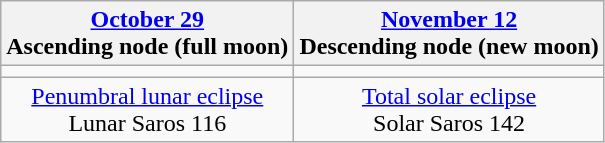<table class="wikitable">
<tr>
<th><a href='#'>October 29</a><br>Ascending node (full moon)<br></th>
<th><a href='#'>November 12</a><br>Descending node (new moon)<br></th>
</tr>
<tr>
<td></td>
<td></td>
</tr>
<tr align=center>
<td><a href='#'>Penumbral lunar eclipse</a><br>Lunar Saros 116</td>
<td><a href='#'>Total solar eclipse</a><br>Solar Saros 142</td>
</tr>
</table>
